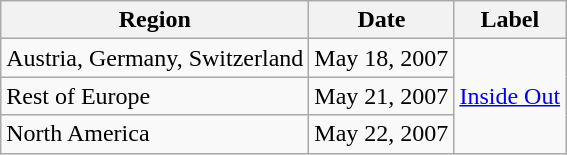<table class="wikitable">
<tr>
<th>Region</th>
<th>Date</th>
<th>Label</th>
</tr>
<tr>
<td>Austria, Germany, Switzerland</td>
<td>May 18, 2007</td>
<td rowspan="3"><a href='#'>Inside Out</a></td>
</tr>
<tr>
<td>Rest of Europe</td>
<td>May 21, 2007</td>
</tr>
<tr>
<td>North America</td>
<td>May 22, 2007</td>
</tr>
</table>
